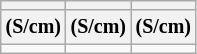<table class="wikitable" style="font-size: 10pt;  text-align: center;">
<tr>
<th></th>
<th></th>
<th></th>
</tr>
<tr>
<th>(S/cm)</th>
<th>(S/cm)</th>
<th>(S/cm)</th>
</tr>
<tr>
<td></td>
<td></td>
<td></td>
</tr>
</table>
